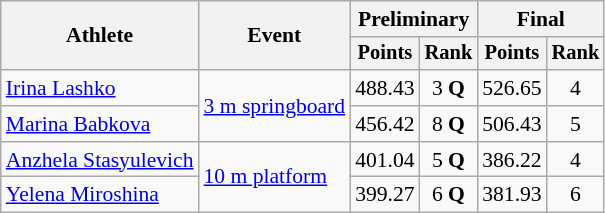<table class=wikitable style="font-size:90%">
<tr>
<th rowspan="2">Athlete</th>
<th rowspan="2">Event</th>
<th colspan="2">Preliminary</th>
<th colspan="2">Final</th>
</tr>
<tr style="font-size:95%">
<th>Points</th>
<th>Rank</th>
<th>Points</th>
<th>Rank</th>
</tr>
<tr align=center>
<td align=left><a href='#'>Irina Lashko</a></td>
<td align=left rowspan=2><a href='#'>3 m springboard</a></td>
<td>488.43</td>
<td>3 <strong>Q</strong></td>
<td>526.65</td>
<td>4</td>
</tr>
<tr align=center>
<td align=left><a href='#'>Marina Babkova</a></td>
<td>456.42</td>
<td>8 <strong>Q</strong></td>
<td>506.43</td>
<td>5</td>
</tr>
<tr align=center>
<td align=left><a href='#'>Anzhela Stasyulevich</a></td>
<td align=left rowspan=2><a href='#'>10 m platform</a></td>
<td>401.04</td>
<td>5 <strong>Q</strong></td>
<td>386.22</td>
<td>4</td>
</tr>
<tr align=center>
<td align=left><a href='#'>Yelena Miroshina</a></td>
<td>399.27</td>
<td>6 <strong>Q</strong></td>
<td>381.93</td>
<td>6</td>
</tr>
</table>
